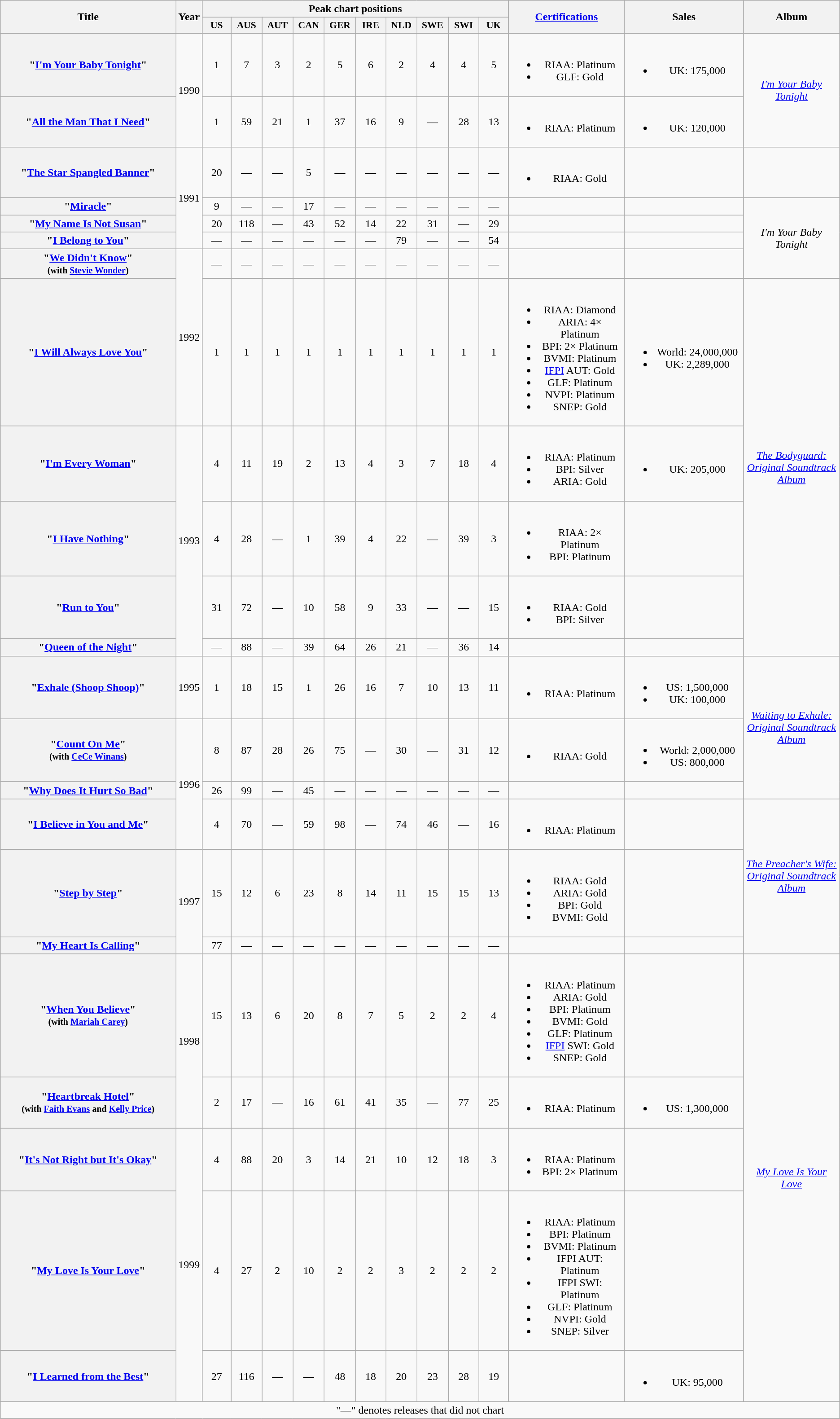<table class="wikitable plainrowheaders" style="text-align:center;" border="1">
<tr>
<th scope="col" rowspan="2" style="width:20em;">Title</th>
<th scope="col" rowspan="2">Year</th>
<th scope="col" colspan="10">Peak chart positions</th>
<th scope="col" rowspan="2" style="width:12em;"><a href='#'>Certifications</a></th>
<th scope="col" rowspan="2" style="width:12em;">Sales</th>
<th scope="col" rowspan="2" style="width:10em;">Album</th>
</tr>
<tr>
<th scope="col" style="width:3em; font-size:90%;">US<br></th>
<th scope="col" style="width:3em; font-size:90%;">AUS<br></th>
<th scope="col" style="width:3em; font-size:90%;">AUT<br></th>
<th scope="col" style="width:3em; font-size:90%;">CAN<br></th>
<th scope="col" style="width:3em; font-size:90%;">GER<br></th>
<th scope="col" style="width:3em; font-size:90%;">IRE<br></th>
<th scope="col" style="width:3em; font-size:90%;">NLD<br></th>
<th scope="col" style="width:3em; font-size:90%;">SWE<br></th>
<th scope="col" style="width:3em; font-size:90%;">SWI<br></th>
<th scope="col" style="width:3em; font-size:90%;">UK<br></th>
</tr>
<tr>
<th scope="row">"<a href='#'>I'm Your Baby Tonight</a>"</th>
<td rowspan=2>1990</td>
<td>1</td>
<td>7</td>
<td>3</td>
<td>2</td>
<td>5</td>
<td>6</td>
<td>2</td>
<td>4</td>
<td>4</td>
<td>5</td>
<td><br><ul><li>RIAA: Platinum</li><li>GLF: Gold</li></ul></td>
<td><br><ul><li>UK: 175,000</li></ul></td>
<td rowspan="2"><em><a href='#'>I'm Your Baby Tonight</a></em></td>
</tr>
<tr>
<th scope="row">"<a href='#'>All the Man That I Need</a>"</th>
<td>1</td>
<td>59</td>
<td>21</td>
<td>1</td>
<td>37</td>
<td>16</td>
<td>9</td>
<td>―</td>
<td>28</td>
<td>13</td>
<td><br><ul><li>RIAA: Platinum</li></ul></td>
<td><br><ul><li>UK: 120,000</li></ul></td>
</tr>
<tr>
<th scope="row">"<a href='#'>The Star Spangled Banner</a>"</th>
<td rowspan="4">1991</td>
<td>20</td>
<td>—</td>
<td>—</td>
<td>5</td>
<td>—</td>
<td>—</td>
<td>—</td>
<td>—</td>
<td>—</td>
<td>—</td>
<td><br><ul><li>RIAA: Gold</li></ul></td>
<td></td>
<td></td>
</tr>
<tr>
<th scope="row">"<a href='#'>Miracle</a>"</th>
<td>9</td>
<td>—</td>
<td>—</td>
<td>17</td>
<td>—</td>
<td>—</td>
<td>—</td>
<td>—</td>
<td>—</td>
<td>—</td>
<td></td>
<td></td>
<td rowspan="4"><em>I'm Your Baby Tonight</em></td>
</tr>
<tr>
<th scope="row">"<a href='#'>My Name Is Not Susan</a>"</th>
<td>20</td>
<td>118</td>
<td>—</td>
<td>43</td>
<td>52</td>
<td>14</td>
<td>22</td>
<td>31</td>
<td>―</td>
<td>29</td>
<td></td>
<td></td>
</tr>
<tr>
<th scope="row">"<a href='#'>I Belong to You</a>"</th>
<td>—</td>
<td>—</td>
<td>—</td>
<td>—</td>
<td>—</td>
<td>—</td>
<td>79</td>
<td>—</td>
<td>—</td>
<td>54</td>
<td></td>
<td></td>
</tr>
<tr>
<th scope="row">"<a href='#'>We Didn't Know</a>" <br> <small>(with <a href='#'>Stevie Wonder</a>)</small></th>
<td rowspan="2">1992</td>
<td>—</td>
<td>—</td>
<td>—</td>
<td>—</td>
<td>—</td>
<td>—</td>
<td>—</td>
<td>—</td>
<td>—</td>
<td>—</td>
<td></td>
<td></td>
</tr>
<tr>
<th scope="row">"<a href='#'>I Will Always Love You</a>"</th>
<td>1</td>
<td>1</td>
<td>1</td>
<td>1</td>
<td>1</td>
<td>1</td>
<td>1</td>
<td>1</td>
<td>1</td>
<td>1</td>
<td><br><ul><li>RIAA: Diamond</li><li>ARIA: 4× Platinum</li><li>BPI: 2× Platinum</li><li>BVMI: Platinum</li><li><a href='#'>IFPI</a> AUT: Gold</li><li>GLF: Platinum</li><li>NVPI: Platinum</li><li>SNEP: Gold</li></ul></td>
<td><br><ul><li>World: 24,000,000</li><li>UK: 2,289,000</li></ul></td>
<td rowspan="5"><em><a href='#'>The Bodyguard: Original Soundtrack Album</a></em></td>
</tr>
<tr>
<th scope="row">"<a href='#'>I'm Every Woman</a>"</th>
<td rowspan=4>1993</td>
<td>4</td>
<td>11</td>
<td>19</td>
<td>2</td>
<td>13</td>
<td>4</td>
<td>3</td>
<td>7</td>
<td>18</td>
<td>4</td>
<td><br><ul><li>RIAA: Platinum</li><li>BPI: Silver</li><li>ARIA: Gold</li></ul></td>
<td><br><ul><li>UK: 205,000</li></ul></td>
</tr>
<tr>
<th scope="row">"<a href='#'>I Have Nothing</a>"</th>
<td>4</td>
<td>28</td>
<td>—</td>
<td>1</td>
<td>39</td>
<td>4</td>
<td>22</td>
<td>―</td>
<td>39</td>
<td>3</td>
<td><br><ul><li>RIAA: 2× Platinum</li><li>BPI: Platinum</li></ul></td>
<td></td>
</tr>
<tr>
<th scope="row">"<a href='#'>Run to You</a>"</th>
<td>31</td>
<td>72</td>
<td>—</td>
<td>10</td>
<td>58</td>
<td>9</td>
<td>33</td>
<td>—</td>
<td>—</td>
<td>15</td>
<td><br><ul><li>RIAA: Gold</li><li>BPI: Silver</li></ul></td>
<td></td>
</tr>
<tr>
<th scope="row">"<a href='#'>Queen of the Night</a>"</th>
<td>—</td>
<td>88</td>
<td>—</td>
<td>39</td>
<td>64</td>
<td>26</td>
<td>21</td>
<td>―</td>
<td>36</td>
<td>14</td>
<td></td>
</tr>
<tr>
<th scope="row">"<a href='#'>Exhale (Shoop Shoop)</a>"</th>
<td>1995</td>
<td>1</td>
<td>18</td>
<td>15</td>
<td>1</td>
<td>26</td>
<td>16</td>
<td>7</td>
<td>10</td>
<td>13</td>
<td>11</td>
<td><br><ul><li>RIAA: Platinum</li></ul></td>
<td><br><ul><li>US: 1,500,000</li><li>UK: 100,000</li></ul></td>
<td rowspan="3"><em><a href='#'>Waiting to Exhale: Original Soundtrack Album</a></em></td>
</tr>
<tr>
<th scope="row">"<a href='#'>Count On Me</a>" <br> <small>(with <a href='#'>CeCe Winans</a>)</small></th>
<td rowspan=3>1996</td>
<td>8</td>
<td>87</td>
<td>28</td>
<td>26</td>
<td>75</td>
<td>―</td>
<td>30</td>
<td>―</td>
<td>31</td>
<td>12</td>
<td><br><ul><li>RIAA: Gold</li></ul></td>
<td><br><ul><li>World: 2,000,000</li><li>US: 800,000</li></ul></td>
</tr>
<tr>
<th scope="row">"<a href='#'>Why Does It Hurt So Bad</a>"</th>
<td>26</td>
<td>99</td>
<td>—</td>
<td>45</td>
<td>—</td>
<td>—</td>
<td>—</td>
<td>—</td>
<td>—</td>
<td>—</td>
<td></td>
<td></td>
</tr>
<tr>
<th scope="row">"<a href='#'>I Believe in You and Me</a>"</th>
<td>4</td>
<td>70</td>
<td>—</td>
<td>59</td>
<td>98</td>
<td>—</td>
<td>74</td>
<td>46</td>
<td>―</td>
<td>16</td>
<td><br><ul><li>RIAA: Platinum</li></ul></td>
<td></td>
<td rowspan="3"><em><a href='#'>The Preacher's Wife: Original Soundtrack Album</a></em></td>
</tr>
<tr>
<th scope="row">"<a href='#'>Step by Step</a>"</th>
<td rowspan=2>1997</td>
<td>15</td>
<td>12</td>
<td>6</td>
<td>23</td>
<td>8</td>
<td>14</td>
<td>11</td>
<td>15</td>
<td>15</td>
<td>13</td>
<td><br><ul><li>RIAA: Gold</li><li>ARIA: Gold</li><li>BPI: Gold</li><li>BVMI: Gold</li></ul></td>
<td></td>
</tr>
<tr>
<th scope="row">"<a href='#'>My Heart Is Calling</a>"</th>
<td>77</td>
<td>—</td>
<td>—</td>
<td>—</td>
<td>—</td>
<td>—</td>
<td>—</td>
<td>—</td>
<td>—</td>
<td>—</td>
<td></td>
<td></td>
</tr>
<tr>
<th scope="row">"<a href='#'>When You Believe</a>" <br> <small>(with <a href='#'>Mariah Carey</a>)</small></th>
<td rowspan=2>1998</td>
<td>15</td>
<td>13</td>
<td>6</td>
<td>20</td>
<td>8</td>
<td>7</td>
<td>5</td>
<td>2</td>
<td>2</td>
<td>4</td>
<td><br><ul><li>RIAA: Platinum</li><li>ARIA: Gold</li><li>BPI: Platinum</li><li>BVMI: Gold</li><li>GLF: Platinum</li><li><a href='#'>IFPI</a> SWI: Gold</li><li>SNEP: Gold</li></ul></td>
<td></td>
<td rowspan="5"><em><a href='#'>My Love Is Your Love</a></em></td>
</tr>
<tr>
<th scope="row">"<a href='#'>Heartbreak Hotel</a>"<br><small>(with <a href='#'>Faith Evans</a> and <a href='#'>Kelly Price</a>)</small></th>
<td>2</td>
<td>17</td>
<td>—</td>
<td>16</td>
<td>61</td>
<td>41</td>
<td>35</td>
<td>—</td>
<td>77</td>
<td>25</td>
<td><br><ul><li>RIAA: Platinum</li></ul></td>
<td><br><ul><li>US: 1,300,000</li></ul></td>
</tr>
<tr>
<th scope="row">"<a href='#'>It's Not Right but It's Okay</a>"</th>
<td rowspan=3>1999</td>
<td>4</td>
<td>88</td>
<td>20</td>
<td>3</td>
<td>14</td>
<td>21</td>
<td>10</td>
<td>12</td>
<td>18</td>
<td>3</td>
<td><br><ul><li>RIAA: Platinum</li><li>BPI: 2× Platinum</li></ul></td>
<td></td>
</tr>
<tr>
<th scope="row">"<a href='#'>My Love Is Your Love</a>"</th>
<td>4</td>
<td>27</td>
<td>2</td>
<td>10</td>
<td>2</td>
<td>2</td>
<td>3</td>
<td>2</td>
<td>2</td>
<td>2</td>
<td><br><ul><li>RIAA: Platinum</li><li>BPI: Platinum</li><li>BVMI: Platinum</li><li>IFPI AUT: Platinum</li><li>IFPI SWI: Platinum</li><li>GLF: Platinum</li><li>NVPI: Gold</li><li>SNEP: Silver</li></ul></td>
<td></td>
</tr>
<tr>
<th scope="row">"<a href='#'>I Learned from the Best</a>"</th>
<td>27</td>
<td>116</td>
<td>—</td>
<td>—</td>
<td>48</td>
<td>18</td>
<td>20</td>
<td>23</td>
<td>28</td>
<td>19</td>
<td></td>
<td><br><ul><li>UK: 95,000</li></ul></td>
</tr>
<tr>
<td colspan="18" style="text-align:center;">"—" denotes releases that did not chart</td>
</tr>
</table>
